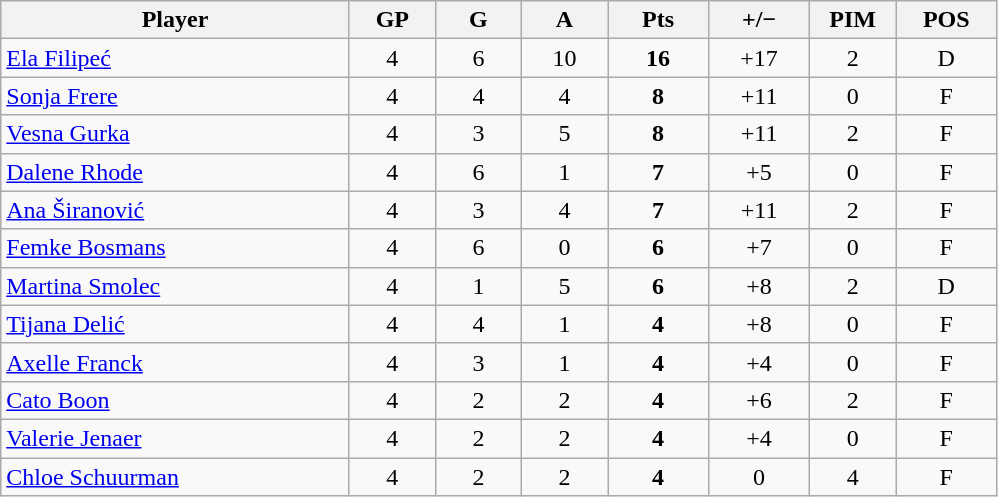<table class="wikitable sortable" style="text-align:center;">
<tr>
<th style="width:225px;">Player</th>
<th style="width:50px;">GP</th>
<th style="width:50px;">G</th>
<th style="width:50px;">A</th>
<th style="width:60px;">Pts</th>
<th style="width:60px;">+/−</th>
<th style="width:50px;">PIM</th>
<th style="width:60px;">POS</th>
</tr>
<tr>
<td style="text-align:left;"> <a href='#'>Ela Filipeć</a></td>
<td>4</td>
<td>6</td>
<td>10</td>
<td><strong>16</strong></td>
<td>+17</td>
<td>2</td>
<td>D</td>
</tr>
<tr>
<td style="text-align:left;"> <a href='#'>Sonja Frere</a></td>
<td>4</td>
<td>4</td>
<td>4</td>
<td><strong>8</strong></td>
<td>+11</td>
<td>0</td>
<td>F</td>
</tr>
<tr>
<td style="text-align:left;"> <a href='#'>Vesna Gurka</a></td>
<td>4</td>
<td>3</td>
<td>5</td>
<td><strong>8</strong></td>
<td>+11</td>
<td>2</td>
<td>F</td>
</tr>
<tr>
<td style="text-align:left;"> <a href='#'>Dalene Rhode</a></td>
<td>4</td>
<td>6</td>
<td>1</td>
<td><strong>7</strong></td>
<td>+5</td>
<td>0</td>
<td>F</td>
</tr>
<tr>
<td style="text-align:left;"> <a href='#'>Ana Širanović</a></td>
<td>4</td>
<td>3</td>
<td>4</td>
<td><strong>7</strong></td>
<td>+11</td>
<td>2</td>
<td>F</td>
</tr>
<tr>
<td style="text-align:left;"> <a href='#'>Femke Bosmans</a></td>
<td>4</td>
<td>6</td>
<td>0</td>
<td><strong>6</strong></td>
<td>+7</td>
<td>0</td>
<td>F</td>
</tr>
<tr>
<td style="text-align:left;"> <a href='#'>Martina Smolec</a></td>
<td>4</td>
<td>1</td>
<td>5</td>
<td><strong>6</strong></td>
<td>+8</td>
<td>2</td>
<td>D</td>
</tr>
<tr>
<td style="text-align:left;"> <a href='#'>Tijana Delić</a></td>
<td>4</td>
<td>4</td>
<td>1</td>
<td><strong>4</strong></td>
<td>+8</td>
<td>0</td>
<td>F</td>
</tr>
<tr>
<td style="text-align:left;"> <a href='#'>Axelle Franck</a></td>
<td>4</td>
<td>3</td>
<td>1</td>
<td><strong>4</strong></td>
<td>+4</td>
<td>0</td>
<td>F</td>
</tr>
<tr>
<td style="text-align:left;"> <a href='#'>Cato Boon</a></td>
<td>4</td>
<td>2</td>
<td>2</td>
<td><strong>4</strong></td>
<td>+6</td>
<td>2</td>
<td>F</td>
</tr>
<tr>
<td style="text-align:left;"> <a href='#'>Valerie Jenaer</a></td>
<td>4</td>
<td>2</td>
<td>2</td>
<td><strong>4</strong></td>
<td>+4</td>
<td>0</td>
<td>F</td>
</tr>
<tr>
<td style="text-align:left;"> <a href='#'>Chloe Schuurman</a></td>
<td>4</td>
<td>2</td>
<td>2</td>
<td><strong>4</strong></td>
<td>0</td>
<td>4</td>
<td>F</td>
</tr>
</table>
